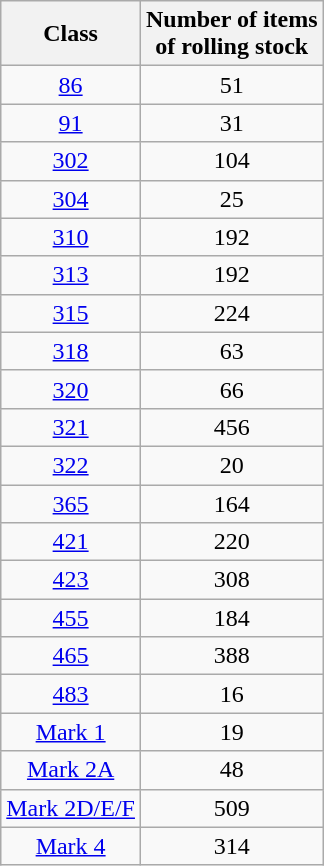<table class="wikitable">
<tr>
<th>Class</th>
<th>Number of items<br>of rolling stock</th>
</tr>
<tr>
<td align=center><a href='#'>86</a></td>
<td align=center>51</td>
</tr>
<tr>
<td align=center><a href='#'>91</a></td>
<td align=center>31</td>
</tr>
<tr>
<td align=center><a href='#'>302</a></td>
<td align=center>104</td>
</tr>
<tr>
<td align=center><a href='#'>304</a></td>
<td align=center>25</td>
</tr>
<tr>
<td align=center><a href='#'>310</a></td>
<td align=center>192</td>
</tr>
<tr>
<td align=center><a href='#'>313</a></td>
<td align=center>192</td>
</tr>
<tr>
<td align=center><a href='#'>315</a></td>
<td align=center>224</td>
</tr>
<tr>
<td align=center><a href='#'>318</a></td>
<td align=center>63</td>
</tr>
<tr>
<td align=center><a href='#'>320</a></td>
<td align=center>66</td>
</tr>
<tr>
<td align=center><a href='#'>321</a></td>
<td align=center>456</td>
</tr>
<tr>
<td align=center><a href='#'>322</a></td>
<td align=center>20</td>
</tr>
<tr>
<td align=center><a href='#'>365</a></td>
<td align=center>164</td>
</tr>
<tr>
<td align=center><a href='#'>421</a></td>
<td align=center>220</td>
</tr>
<tr>
<td align=center><a href='#'>423</a></td>
<td align=center>308</td>
</tr>
<tr>
<td align=center><a href='#'>455</a></td>
<td align=center>184</td>
</tr>
<tr>
<td align=center><a href='#'>465</a></td>
<td align=center>388</td>
</tr>
<tr>
<td align=center><a href='#'>483</a></td>
<td align=center>16</td>
</tr>
<tr>
<td align=center><a href='#'>Mark 1</a></td>
<td align=center>19</td>
</tr>
<tr>
<td align=center><a href='#'>Mark 2A</a></td>
<td align=center>48</td>
</tr>
<tr>
<td align=center><a href='#'>Mark 2D/E/F</a></td>
<td align=center>509</td>
</tr>
<tr>
<td align=center><a href='#'>Mark 4</a></td>
<td align=center>314</td>
</tr>
</table>
